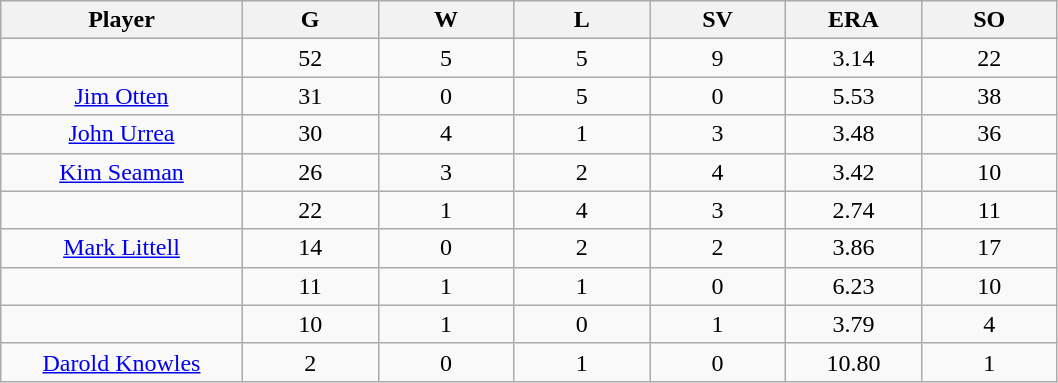<table class="wikitable sortable">
<tr>
<th bgcolor="#DDDDFF" width="16%">Player</th>
<th bgcolor="#DDDDFF" width="9%">G</th>
<th bgcolor="#DDDDFF" width="9%">W</th>
<th bgcolor="#DDDDFF" width="9%">L</th>
<th bgcolor="#DDDDFF" width="9%">SV</th>
<th bgcolor="#DDDDFF" width="9%">ERA</th>
<th bgcolor="#DDDDFF" width="9%">SO</th>
</tr>
<tr align="center">
<td></td>
<td>52</td>
<td>5</td>
<td>5</td>
<td>9</td>
<td>3.14</td>
<td>22</td>
</tr>
<tr align="center">
<td><a href='#'>Jim Otten</a></td>
<td>31</td>
<td>0</td>
<td>5</td>
<td>0</td>
<td>5.53</td>
<td>38</td>
</tr>
<tr align=center>
<td><a href='#'>John Urrea</a></td>
<td>30</td>
<td>4</td>
<td>1</td>
<td>3</td>
<td>3.48</td>
<td>36</td>
</tr>
<tr align=center>
<td><a href='#'>Kim Seaman</a></td>
<td>26</td>
<td>3</td>
<td>2</td>
<td>4</td>
<td>3.42</td>
<td>10</td>
</tr>
<tr align=center>
<td></td>
<td>22</td>
<td>1</td>
<td>4</td>
<td>3</td>
<td>2.74</td>
<td>11</td>
</tr>
<tr align="center">
<td><a href='#'>Mark Littell</a></td>
<td>14</td>
<td>0</td>
<td>2</td>
<td>2</td>
<td>3.86</td>
<td>17</td>
</tr>
<tr align=center>
<td></td>
<td>11</td>
<td>1</td>
<td>1</td>
<td>0</td>
<td>6.23</td>
<td>10</td>
</tr>
<tr align="center">
<td></td>
<td>10</td>
<td>1</td>
<td>0</td>
<td>1</td>
<td>3.79</td>
<td>4</td>
</tr>
<tr align="center">
<td><a href='#'>Darold Knowles</a></td>
<td>2</td>
<td>0</td>
<td>1</td>
<td>0</td>
<td>10.80</td>
<td>1</td>
</tr>
</table>
